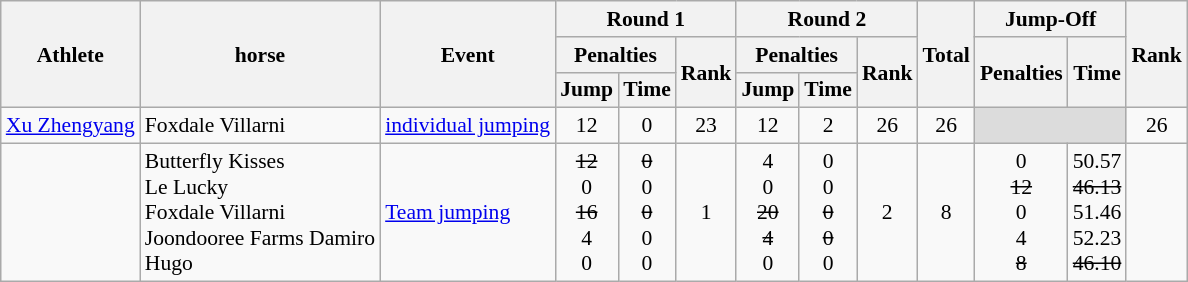<table class="wikitable" border="1" style="font-size:90%">
<tr>
<th rowspan=3>Athlete</th>
<th rowspan=3>horse</th>
<th rowspan=3>Event</th>
<th colspan=3>Round 1</th>
<th colspan=3>Round 2</th>
<th rowspan=3>Total</th>
<th colspan=2>Jump-Off</th>
<th rowspan=3>Rank</th>
</tr>
<tr>
<th colspan=2>Penalties</th>
<th rowspan=2>Rank</th>
<th colspan=2>Penalties</th>
<th rowspan=2>Rank</th>
<th rowspan=2>Penalties</th>
<th rowspan=2>Time</th>
</tr>
<tr>
<th>Jump</th>
<th>Time</th>
<th>Jump</th>
<th>Time</th>
</tr>
<tr>
<td><a href='#'>Xu Zhengyang</a></td>
<td>Foxdale Villarni</td>
<td><a href='#'>individual jumping</a></td>
<td align=center>12</td>
<td align=center>0</td>
<td align=center>23</td>
<td align=center>12</td>
<td align=center>2</td>
<td align=center>26</td>
<td align=center>26</td>
<td colspan=2 bgcolor=#DCDCDC></td>
<td align=center>26</td>
</tr>
<tr>
<td><br><br><br><br></td>
<td>Butterfly Kisses<br>Le Lucky<br>Foxdale Villarni<br>Joondooree Farms Damiro<br>Hugo</td>
<td><a href='#'>Team jumping</a></td>
<td align=center><s>12</s><br>0<br><s>16</s><br>4<br>0</td>
<td align=center><s>0</s><br>0<br><s>0</s><br>0<br>0</td>
<td align=center>1</td>
<td align=center>4<br>0<br><s>20</s><br><s>4</s><br>0</td>
<td align=center>0<br>0<br><s>0</s><br><s>0</s><br>0</td>
<td align=center>2</td>
<td align=center>8</td>
<td align=center>0<br><s>12</s><br>0<br>4<br><s>8</s></td>
<td align=center>50.57<br><s>46.13</s><br>51.46<br>52.23<br><s>46.10</s></td>
<td align=center></td>
</tr>
</table>
